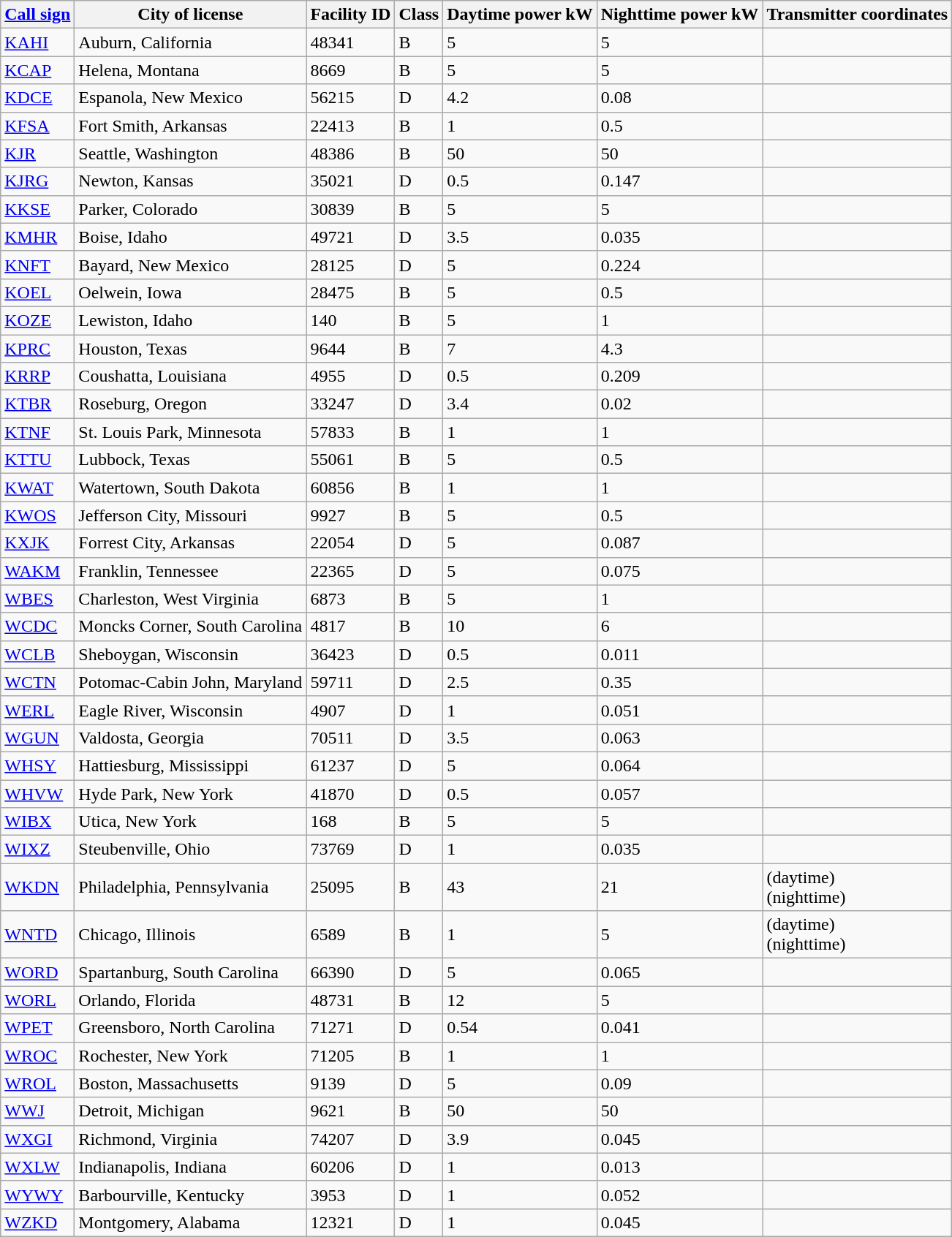<table class="wikitable sortable">
<tr>
<th><a href='#'>Call sign</a></th>
<th>City of license</th>
<th>Facility ID</th>
<th>Class</th>
<th>Daytime power kW</th>
<th>Nighttime power kW</th>
<th>Transmitter coordinates</th>
</tr>
<tr>
<td><a href='#'>KAHI</a></td>
<td>Auburn, California</td>
<td>48341</td>
<td>B</td>
<td>5</td>
<td>5</td>
<td></td>
</tr>
<tr>
<td><a href='#'>KCAP</a></td>
<td>Helena, Montana</td>
<td>8669</td>
<td>B</td>
<td>5</td>
<td>5</td>
<td></td>
</tr>
<tr>
<td><a href='#'>KDCE</a></td>
<td>Espanola, New Mexico</td>
<td>56215</td>
<td>D</td>
<td>4.2</td>
<td>0.08</td>
<td></td>
</tr>
<tr>
<td><a href='#'>KFSA</a></td>
<td>Fort Smith, Arkansas</td>
<td>22413</td>
<td>B</td>
<td>1</td>
<td>0.5</td>
<td></td>
</tr>
<tr>
<td><a href='#'>KJR</a></td>
<td>Seattle, Washington</td>
<td>48386</td>
<td>B</td>
<td>50</td>
<td>50</td>
<td></td>
</tr>
<tr>
<td><a href='#'>KJRG</a></td>
<td>Newton, Kansas</td>
<td>35021</td>
<td>D</td>
<td>0.5</td>
<td>0.147</td>
<td></td>
</tr>
<tr>
<td><a href='#'>KKSE</a></td>
<td>Parker, Colorado</td>
<td>30839</td>
<td>B</td>
<td>5</td>
<td>5</td>
<td></td>
</tr>
<tr>
<td><a href='#'>KMHR</a></td>
<td>Boise, Idaho</td>
<td>49721</td>
<td>D</td>
<td>3.5</td>
<td>0.035</td>
<td></td>
</tr>
<tr>
<td><a href='#'>KNFT</a></td>
<td>Bayard, New Mexico</td>
<td>28125</td>
<td>D</td>
<td>5</td>
<td>0.224</td>
<td></td>
</tr>
<tr>
<td><a href='#'>KOEL</a></td>
<td>Oelwein, Iowa</td>
<td>28475</td>
<td>B</td>
<td>5</td>
<td>0.5</td>
<td></td>
</tr>
<tr>
<td><a href='#'>KOZE</a></td>
<td>Lewiston, Idaho</td>
<td>140</td>
<td>B</td>
<td>5</td>
<td>1</td>
<td></td>
</tr>
<tr>
<td><a href='#'>KPRC</a></td>
<td>Houston, Texas</td>
<td>9644</td>
<td>B</td>
<td>7</td>
<td>4.3</td>
<td></td>
</tr>
<tr>
<td><a href='#'>KRRP</a></td>
<td>Coushatta, Louisiana</td>
<td>4955</td>
<td>D</td>
<td>0.5</td>
<td>0.209</td>
<td></td>
</tr>
<tr>
<td><a href='#'>KTBR</a></td>
<td>Roseburg, Oregon</td>
<td>33247</td>
<td>D</td>
<td>3.4</td>
<td>0.02</td>
<td></td>
</tr>
<tr>
<td><a href='#'>KTNF</a></td>
<td>St. Louis Park, Minnesota</td>
<td>57833</td>
<td>B</td>
<td>1</td>
<td>1</td>
<td></td>
</tr>
<tr>
<td><a href='#'>KTTU</a></td>
<td>Lubbock, Texas</td>
<td>55061</td>
<td>B</td>
<td>5</td>
<td>0.5</td>
<td></td>
</tr>
<tr>
<td><a href='#'>KWAT</a></td>
<td>Watertown, South Dakota</td>
<td>60856</td>
<td>B</td>
<td>1</td>
<td>1</td>
<td></td>
</tr>
<tr>
<td><a href='#'>KWOS</a></td>
<td>Jefferson City, Missouri</td>
<td>9927</td>
<td>B</td>
<td>5</td>
<td>0.5</td>
<td></td>
</tr>
<tr>
<td><a href='#'>KXJK</a></td>
<td>Forrest City, Arkansas</td>
<td>22054</td>
<td>D</td>
<td>5</td>
<td>0.087</td>
<td></td>
</tr>
<tr>
<td><a href='#'>WAKM</a></td>
<td>Franklin, Tennessee</td>
<td>22365</td>
<td>D</td>
<td>5</td>
<td>0.075</td>
<td></td>
</tr>
<tr>
<td><a href='#'>WBES</a></td>
<td>Charleston, West Virginia</td>
<td>6873</td>
<td>B</td>
<td>5</td>
<td>1</td>
<td></td>
</tr>
<tr>
<td><a href='#'>WCDC</a></td>
<td>Moncks Corner, South Carolina</td>
<td>4817</td>
<td>B</td>
<td>10</td>
<td>6</td>
<td></td>
</tr>
<tr>
<td><a href='#'>WCLB</a></td>
<td>Sheboygan, Wisconsin</td>
<td>36423</td>
<td>D</td>
<td>0.5</td>
<td>0.011</td>
<td></td>
</tr>
<tr>
<td><a href='#'>WCTN</a></td>
<td>Potomac-Cabin John, Maryland</td>
<td>59711</td>
<td>D</td>
<td>2.5</td>
<td>0.35</td>
<td></td>
</tr>
<tr>
<td><a href='#'>WERL</a></td>
<td>Eagle River, Wisconsin</td>
<td>4907</td>
<td>D</td>
<td>1</td>
<td>0.051</td>
<td></td>
</tr>
<tr>
<td><a href='#'>WGUN</a></td>
<td>Valdosta, Georgia</td>
<td>70511</td>
<td>D</td>
<td>3.5</td>
<td>0.063</td>
<td></td>
</tr>
<tr>
<td><a href='#'>WHSY</a></td>
<td>Hattiesburg, Mississippi</td>
<td>61237</td>
<td>D</td>
<td>5</td>
<td>0.064</td>
<td></td>
</tr>
<tr>
<td><a href='#'>WHVW</a></td>
<td>Hyde Park, New York</td>
<td>41870</td>
<td>D</td>
<td>0.5</td>
<td>0.057</td>
<td></td>
</tr>
<tr>
<td><a href='#'>WIBX</a></td>
<td>Utica, New York</td>
<td>168</td>
<td>B</td>
<td>5</td>
<td>5</td>
<td></td>
</tr>
<tr>
<td><a href='#'>WIXZ</a></td>
<td>Steubenville, Ohio</td>
<td>73769</td>
<td>D</td>
<td>1</td>
<td>0.035</td>
<td></td>
</tr>
<tr>
<td><a href='#'>WKDN</a></td>
<td>Philadelphia, Pennsylvania</td>
<td>25095</td>
<td>B</td>
<td>43</td>
<td>21</td>
<td> (daytime)<br> (nighttime)</td>
</tr>
<tr>
<td><a href='#'>WNTD</a></td>
<td>Chicago, Illinois</td>
<td>6589</td>
<td>B</td>
<td>1</td>
<td>5</td>
<td> (daytime)<br> (nighttime)</td>
</tr>
<tr>
<td><a href='#'>WORD</a></td>
<td>Spartanburg, South Carolina</td>
<td>66390</td>
<td>D</td>
<td>5</td>
<td>0.065</td>
<td></td>
</tr>
<tr>
<td><a href='#'>WORL</a></td>
<td>Orlando, Florida</td>
<td>48731</td>
<td>B</td>
<td>12</td>
<td>5</td>
<td></td>
</tr>
<tr>
<td><a href='#'>WPET</a></td>
<td>Greensboro, North Carolina</td>
<td>71271</td>
<td>D</td>
<td>0.54</td>
<td>0.041</td>
<td></td>
</tr>
<tr>
<td><a href='#'>WROC</a></td>
<td>Rochester, New York</td>
<td>71205</td>
<td>B</td>
<td>1</td>
<td>1</td>
<td></td>
</tr>
<tr>
<td><a href='#'>WROL</a></td>
<td>Boston, Massachusetts</td>
<td>9139</td>
<td>D</td>
<td>5</td>
<td>0.09</td>
<td></td>
</tr>
<tr>
<td><a href='#'>WWJ</a></td>
<td>Detroit, Michigan</td>
<td>9621</td>
<td>B</td>
<td>50</td>
<td>50</td>
<td></td>
</tr>
<tr>
<td><a href='#'>WXGI</a></td>
<td>Richmond, Virginia</td>
<td>74207</td>
<td>D</td>
<td>3.9</td>
<td>0.045</td>
<td></td>
</tr>
<tr>
<td><a href='#'>WXLW</a></td>
<td>Indianapolis, Indiana</td>
<td>60206</td>
<td>D</td>
<td>1</td>
<td>0.013</td>
<td></td>
</tr>
<tr>
<td><a href='#'>WYWY</a></td>
<td>Barbourville, Kentucky</td>
<td>3953</td>
<td>D</td>
<td>1</td>
<td>0.052</td>
<td></td>
</tr>
<tr>
<td><a href='#'>WZKD</a></td>
<td>Montgomery, Alabama</td>
<td>12321</td>
<td>D</td>
<td>1</td>
<td>0.045</td>
<td></td>
</tr>
</table>
